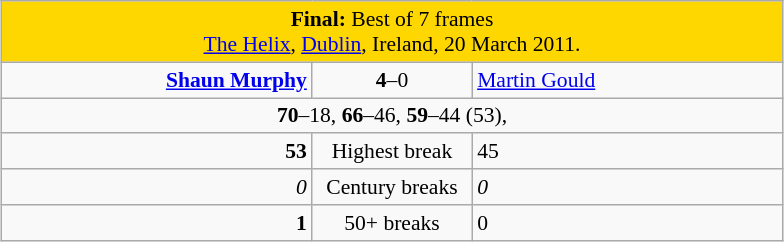<table class="wikitable" style="font-size: 90%; margin: 1em auto 1em auto;">
<tr>
<td colspan="3" align="center" bgcolor="#ffd700"><strong>Final:</strong> Best of 7 frames<br> <a href='#'>The Helix</a>, <a href='#'>Dublin</a>, Ireland, 20 March 2011.</td>
</tr>
<tr>
<td width="200" align="right"><strong><a href='#'>Shaun Murphy</a></strong><br></td>
<td width="100" align="center"><strong>4</strong>–0</td>
<td width="200"><a href='#'>Martin Gould</a><br></td>
</tr>
<tr>
<td colspan="3" align="center" style="font-size: 100%"><strong>70</strong>–18, <strong>66</strong>–46, <strong>59</strong>–44 (53), </td>
</tr>
<tr>
<td align="right"><strong>53</strong></td>
<td align="center">Highest break</td>
<td align="left">45</td>
</tr>
<tr>
<td align="right"><em>0</em></td>
<td align="center">Century breaks</td>
<td align="left"><em>0</em></td>
</tr>
<tr>
<td align="right"><strong>1</strong></td>
<td align="center">50+ breaks</td>
<td align="left">0</td>
</tr>
</table>
